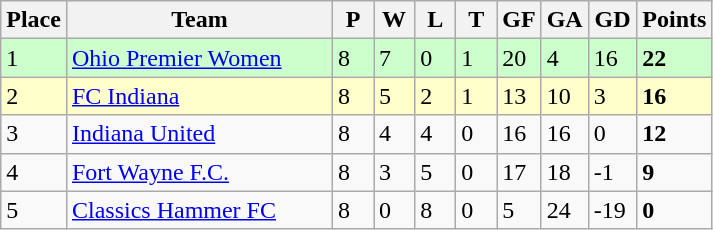<table class="wikitable">
<tr>
<th>Place</th>
<th width="170">Team</th>
<th width="20">P</th>
<th width="20">W</th>
<th width="20">L</th>
<th width="20">T</th>
<th width="20">GF</th>
<th width="20">GA</th>
<th width="25">GD</th>
<th>Points</th>
</tr>
<tr bgcolor=#ccffcc>
<td>1</td>
<td><a href='#'>Ohio Premier Women</a></td>
<td>8</td>
<td>7</td>
<td>0</td>
<td>1</td>
<td>20</td>
<td>4</td>
<td>16</td>
<td><strong>22</strong></td>
</tr>
<tr bgcolor=#ffffcc>
<td>2</td>
<td><a href='#'>FC Indiana</a></td>
<td>8</td>
<td>5</td>
<td>2</td>
<td>1</td>
<td>13</td>
<td>10</td>
<td>3</td>
<td><strong>16</strong></td>
</tr>
<tr>
<td>3</td>
<td><a href='#'>Indiana United</a></td>
<td>8</td>
<td>4</td>
<td>4</td>
<td>0</td>
<td>16</td>
<td>16</td>
<td>0</td>
<td><strong>12</strong></td>
</tr>
<tr>
<td>4</td>
<td><a href='#'>Fort Wayne F.C.</a></td>
<td>8</td>
<td>3</td>
<td>5</td>
<td>0</td>
<td>17</td>
<td>18</td>
<td>-1</td>
<td><strong>9</strong></td>
</tr>
<tr>
<td>5</td>
<td><a href='#'>Classics Hammer FC</a></td>
<td>8</td>
<td>0</td>
<td>8</td>
<td>0</td>
<td>5</td>
<td>24</td>
<td>-19</td>
<td><strong>0</strong></td>
</tr>
</table>
